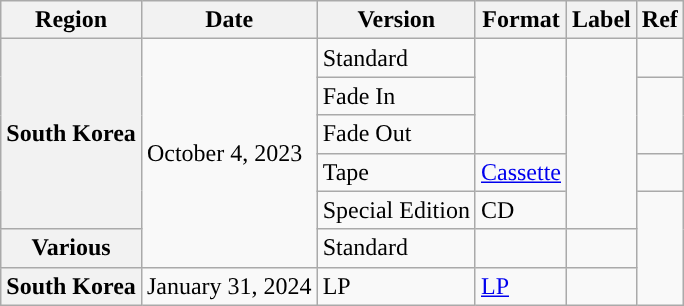<table class="wikitable plainrowheaders">
<tr>
<th scope="col">Region</th>
<th scope="col">Date</th>
<th scope="col">Version</th>
<th scope="col">Format</th>
<th scope="col">Label</th>
<th scope="col">Ref</th>
</tr>
<tr>
<th scope="row" rowspan="5">South Korea</th>
<td rowspan="6">October 4, 2023</td>
<td>Standard</td>
<td rowspan="3"></td>
<td rowspan="5"></td>
</tr>
<tr>
<td>Fade In</td>
<td rowspan="2"></td>
</tr>
<tr>
<td>Fade Out</td>
</tr>
<tr>
<td>Tape</td>
<td><a href='#'>Cassette</a></td>
<td></td>
</tr>
<tr>
<td>Special Edition</td>
<td>CD</td>
</tr>
<tr>
<th scope="row">Various </th>
<td>Standard</td>
<td></td>
<td></td>
</tr>
<tr>
<th scope="row">South Korea</th>
<td>January 31, 2024</td>
<td>LP</td>
<td><a href='#'>LP</a></td>
<td></td>
</tr>
</table>
